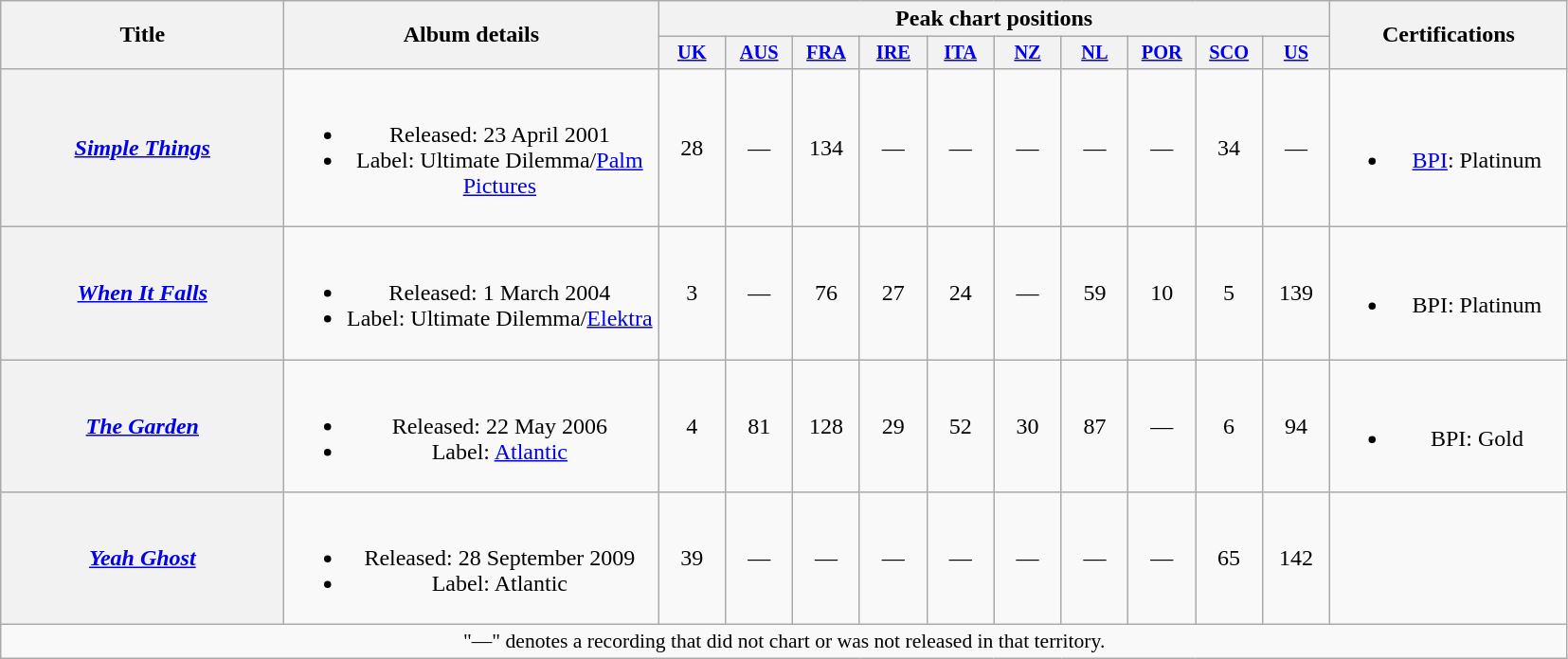<table class="wikitable plainrowheaders" style="text-align:center;">
<tr>
<th scope="col" rowspan="2" style="width:12em;">Title</th>
<th scope="col" rowspan="2" style="width:16em;">Album details</th>
<th scope="col" colspan="10">Peak chart positions</th>
<th scope="col" rowspan="2" style="width:10em;">Certifications</th>
</tr>
<tr>
<th style="width:3em;font-size:85%"><a href='#'>UK</a><br></th>
<th style="width:3em;font-size:85%"><a href='#'>AUS</a><br></th>
<th style="width:3em;font-size:85%"><a href='#'>FRA</a><br></th>
<th style="width:3em;font-size:85%"><a href='#'>IRE</a><br></th>
<th style="width:3em;font-size:85%"><a href='#'>ITA</a><br></th>
<th style="width:3em;font-size:85%"><a href='#'>NZ</a><br></th>
<th style="width:3em;font-size:85%"><a href='#'>NL</a><br></th>
<th style="width:3em;font-size:85%"><a href='#'>POR</a><br></th>
<th style="width:3em;font-size:85%"><a href='#'>SCO</a><br></th>
<th style="width:3em;font-size:85%"><a href='#'>US</a><br></th>
</tr>
<tr>
<th scope="row"><em><a href='#'>Simple Things</a></em></th>
<td><br><ul><li>Released: 23 April 2001</li><li>Label: Ultimate Dilemma/<a href='#'>Palm Pictures</a></li></ul></td>
<td>28</td>
<td>—</td>
<td>134</td>
<td>—</td>
<td>—</td>
<td>—</td>
<td>—</td>
<td>—</td>
<td>34</td>
<td>—</td>
<td><br><ul><li><a href='#'>BPI</a>: Platinum</li></ul></td>
</tr>
<tr>
<th scope="row"><em><a href='#'>When It Falls</a></em></th>
<td><br><ul><li>Released: 1 March 2004</li><li>Label: Ultimate Dilemma/<a href='#'>Elektra</a></li></ul></td>
<td>3</td>
<td>—</td>
<td>76</td>
<td>27</td>
<td>24</td>
<td>—</td>
<td>59</td>
<td>10</td>
<td>5</td>
<td>139</td>
<td><br><ul><li>BPI: Platinum</li></ul></td>
</tr>
<tr>
<th scope="row"><em><a href='#'>The Garden</a></em></th>
<td><br><ul><li>Released: 22 May 2006</li><li>Label: <a href='#'>Atlantic</a></li></ul></td>
<td>4</td>
<td>81</td>
<td>128</td>
<td>29</td>
<td>52</td>
<td>30</td>
<td>87</td>
<td>—</td>
<td>6</td>
<td>94</td>
<td><br><ul><li>BPI: Gold</li></ul></td>
</tr>
<tr>
<th scope="row"><em><a href='#'>Yeah Ghost</a></em></th>
<td><br><ul><li>Released: 28 September 2009</li><li>Label: Atlantic</li></ul></td>
<td>39</td>
<td>—</td>
<td>—</td>
<td>—</td>
<td>—</td>
<td>—</td>
<td>—</td>
<td>—</td>
<td>65</td>
<td>142</td>
<td></td>
</tr>
<tr>
<td colspan="14" style="font-size:90%">"—" denotes a recording that did not chart or was not released in that territory.</td>
</tr>
</table>
